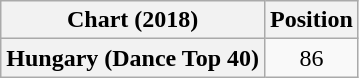<table class="wikitable plainrowheaders" style="text-align:center">
<tr>
<th>Chart (2018)</th>
<th>Position</th>
</tr>
<tr>
<th scope="row">Hungary (Dance Top 40)</th>
<td>86</td>
</tr>
</table>
